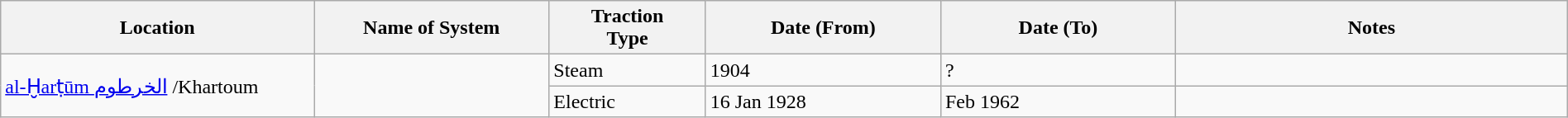<table class="wikitable" style="width:100%;">
<tr>
<th style="width:20%;">Location</th>
<th style="width:15%;">Name of System</th>
<th style="width:10%;">Traction<br>Type</th>
<th style="width:15%;">Date (From)</th>
<th style="width:15%;">Date (To)</th>
<th style="width:25%;">Notes</th>
</tr>
<tr>
<td rowspan="2"><a href='#'>al-Ḫarṭūm الخرطوم</a> /Khartoum</td>
<td rowspan="2"> </td>
<td>Steam</td>
<td>1904</td>
<td>?</td>
<td> </td>
</tr>
<tr>
<td>Electric</td>
<td>16 Jan 1928</td>
<td>Feb 1962</td>
<td> </td>
</tr>
</table>
